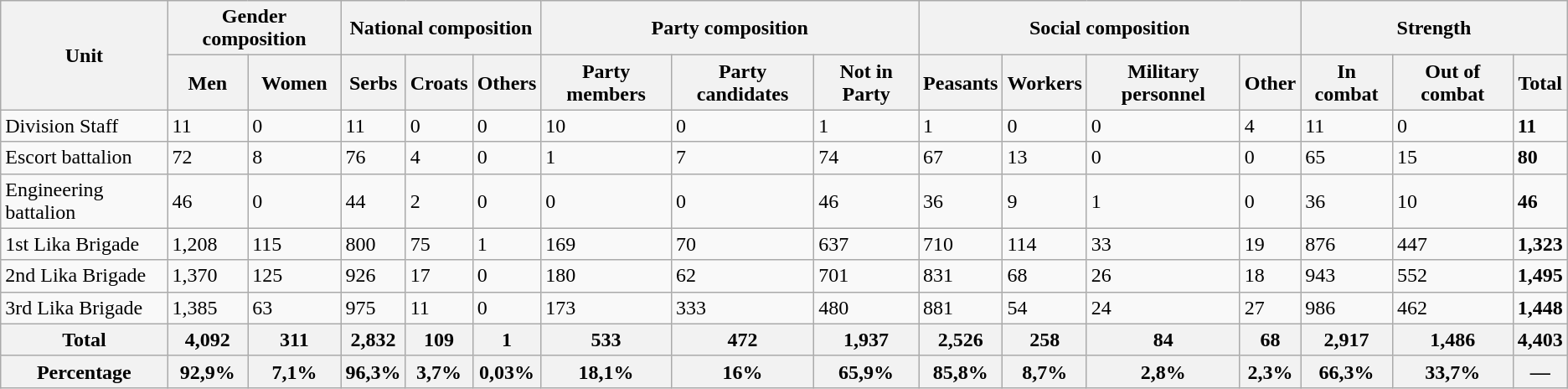<table class="wikitable">
<tr>
<th rowspan="2">Unit</th>
<th colspan="2">Gender composition</th>
<th colspan="3">National composition</th>
<th colspan="3">Party composition</th>
<th colspan="4">Social composition</th>
<th colspan="3">Strength</th>
</tr>
<tr>
<th>Men</th>
<th>Women</th>
<th>Serbs</th>
<th>Croats</th>
<th>Others</th>
<th>Party members</th>
<th>Party candidates</th>
<th>Not in Party</th>
<th>Peasants</th>
<th>Workers</th>
<th>Military personnel</th>
<th>Other</th>
<th>In combat</th>
<th>Out of combat</th>
<th>Total</th>
</tr>
<tr>
<td>Division Staff</td>
<td>11</td>
<td>0</td>
<td>11</td>
<td>0</td>
<td>0</td>
<td>10</td>
<td>0</td>
<td>1</td>
<td>1</td>
<td>0</td>
<td>0</td>
<td>4</td>
<td>11</td>
<td>0</td>
<td><strong>11</strong></td>
</tr>
<tr>
<td>Escort battalion</td>
<td>72</td>
<td>8</td>
<td>76</td>
<td>4</td>
<td>0</td>
<td>1</td>
<td>7</td>
<td>74</td>
<td>67</td>
<td>13</td>
<td>0</td>
<td>0</td>
<td>65</td>
<td>15</td>
<td><strong>80</strong></td>
</tr>
<tr>
<td>Engineering battalion</td>
<td>46</td>
<td>0</td>
<td>44</td>
<td>2</td>
<td>0</td>
<td>0</td>
<td>0</td>
<td>46</td>
<td>36</td>
<td>9</td>
<td>1</td>
<td>0</td>
<td>36</td>
<td>10</td>
<td><strong>46</strong></td>
</tr>
<tr>
<td>1st Lika Brigade</td>
<td>1,208</td>
<td>115</td>
<td>800</td>
<td>75</td>
<td>1</td>
<td>169</td>
<td>70</td>
<td>637</td>
<td>710</td>
<td>114</td>
<td>33</td>
<td>19</td>
<td>876</td>
<td>447</td>
<td><strong>1,323</strong></td>
</tr>
<tr>
<td>2nd Lika Brigade</td>
<td>1,370</td>
<td>125</td>
<td>926</td>
<td>17</td>
<td>0</td>
<td>180</td>
<td>62</td>
<td>701</td>
<td>831</td>
<td>68</td>
<td>26</td>
<td>18</td>
<td>943</td>
<td>552</td>
<td><strong>1,495</strong></td>
</tr>
<tr>
<td>3rd Lika Brigade</td>
<td>1,385</td>
<td>63</td>
<td>975</td>
<td>11</td>
<td>0</td>
<td>173</td>
<td>333</td>
<td>480</td>
<td>881</td>
<td>54</td>
<td>24</td>
<td>27</td>
<td>986</td>
<td>462</td>
<td><strong>1,448</strong></td>
</tr>
<tr>
<th>Total</th>
<th>4,092</th>
<th>311</th>
<th>2,832</th>
<th>109</th>
<th>1</th>
<th>533</th>
<th>472</th>
<th>1,937</th>
<th>2,526</th>
<th>258</th>
<th>84</th>
<th>68</th>
<th>2,917</th>
<th>1,486</th>
<th>4,403</th>
</tr>
<tr>
<th>Percentage</th>
<th>92,9%</th>
<th>7,1%</th>
<th>96,3%</th>
<th>3,7%</th>
<th>0,03%</th>
<th>18,1%</th>
<th>16%</th>
<th>65,9%</th>
<th>85,8%</th>
<th>8,7%</th>
<th>2,8%</th>
<th>2,3%</th>
<th>66,3%</th>
<th>33,7%</th>
<th>—</th>
</tr>
</table>
